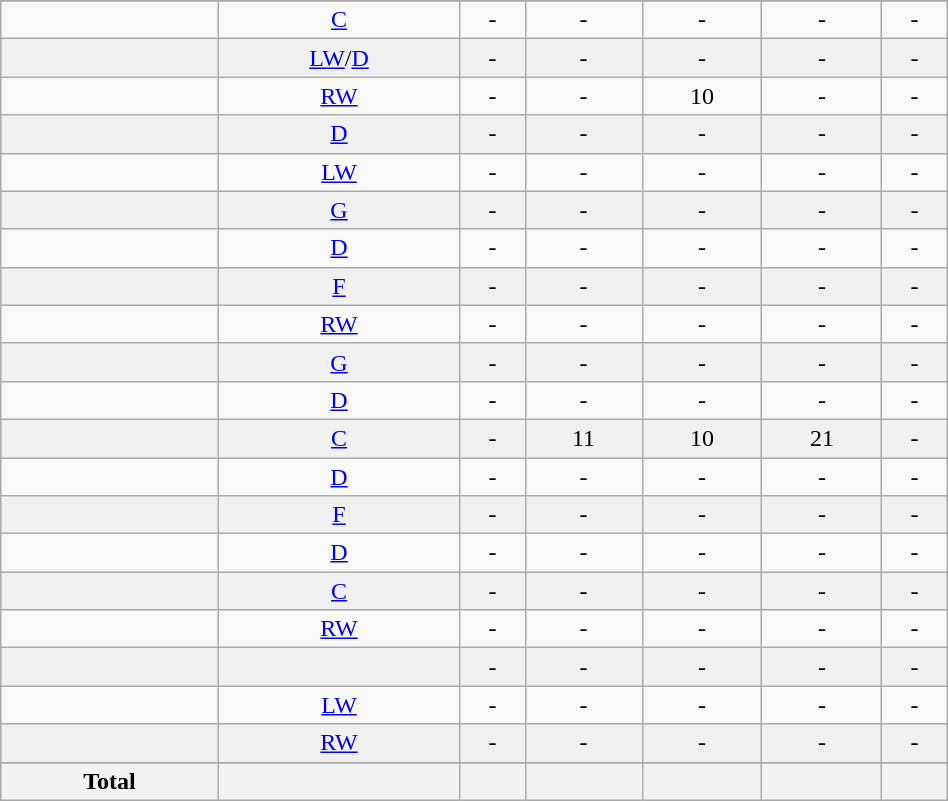<table class="wikitable sortable" width ="50%">
<tr align="center">
</tr>
<tr align="center" bgcolor="">
<td></td>
<td><a href='#'>C</a></td>
<td>-</td>
<td>-</td>
<td>-</td>
<td>-</td>
<td>-</td>
</tr>
<tr align="center" bgcolor="f0f0f0">
<td></td>
<td><a href='#'>LW</a>/<a href='#'>D</a></td>
<td>-</td>
<td>-</td>
<td>-</td>
<td>-</td>
<td>-</td>
</tr>
<tr align="center" bgcolor="">
<td></td>
<td><a href='#'>RW</a></td>
<td>-</td>
<td>-</td>
<td>10</td>
<td>-</td>
<td>-</td>
</tr>
<tr align="center" bgcolor="f0f0f0">
<td></td>
<td><a href='#'>D</a></td>
<td>-</td>
<td>-</td>
<td>-</td>
<td>-</td>
<td>-</td>
</tr>
<tr align="center" bgcolor="">
<td></td>
<td><a href='#'>LW</a></td>
<td>-</td>
<td>-</td>
<td>-</td>
<td>-</td>
<td>-</td>
</tr>
<tr align="center" bgcolor="f0f0f0">
<td></td>
<td><a href='#'>G</a></td>
<td>-</td>
<td>-</td>
<td>-</td>
<td>-</td>
<td>-</td>
</tr>
<tr align="center" bgcolor="">
<td></td>
<td><a href='#'>D</a></td>
<td>-</td>
<td>-</td>
<td>-</td>
<td>-</td>
<td>-</td>
</tr>
<tr align="center" bgcolor="f0f0f0">
<td></td>
<td><a href='#'>F</a></td>
<td>-</td>
<td>-</td>
<td>-</td>
<td>-</td>
<td>-</td>
</tr>
<tr align="center" bgcolor="">
<td></td>
<td><a href='#'>RW</a></td>
<td>-</td>
<td>-</td>
<td>-</td>
<td>-</td>
<td>-</td>
</tr>
<tr align="center" bgcolor="f0f0f0">
<td></td>
<td><a href='#'>G</a></td>
<td>-</td>
<td>-</td>
<td>-</td>
<td>-</td>
<td>-</td>
</tr>
<tr align="center" bgcolor="">
<td></td>
<td><a href='#'>D</a></td>
<td>-</td>
<td>-</td>
<td>-</td>
<td>-</td>
<td>-</td>
</tr>
<tr align="center" bgcolor="f0f0f0">
<td></td>
<td><a href='#'>C</a></td>
<td>-</td>
<td>11</td>
<td>10</td>
<td>21</td>
<td>-</td>
</tr>
<tr align="center" bgcolor="">
<td></td>
<td><a href='#'>D</a></td>
<td>-</td>
<td>-</td>
<td>-</td>
<td>-</td>
<td>-</td>
</tr>
<tr align="center" bgcolor="f0f0f0">
<td></td>
<td><a href='#'>F</a></td>
<td>-</td>
<td>-</td>
<td>-</td>
<td>-</td>
<td>-</td>
</tr>
<tr align="center" bgcolor="">
<td></td>
<td><a href='#'>D</a></td>
<td>-</td>
<td>-</td>
<td>-</td>
<td>-</td>
<td>-</td>
</tr>
<tr align="center" bgcolor="f0f0f0">
<td></td>
<td><a href='#'>C</a></td>
<td>-</td>
<td>-</td>
<td>-</td>
<td>-</td>
<td>-</td>
</tr>
<tr align="center" bgcolor="">
<td></td>
<td><a href='#'>RW</a></td>
<td>-</td>
<td>-</td>
<td>-</td>
<td>-</td>
<td>-</td>
</tr>
<tr align="center" bgcolor="f0f0f0">
<td></td>
<td></td>
<td>-</td>
<td>-</td>
<td>-</td>
<td>-</td>
<td>-</td>
</tr>
<tr align="center" bgcolor="">
<td></td>
<td><a href='#'>LW</a></td>
<td>-</td>
<td>-</td>
<td>-</td>
<td>-</td>
<td>-</td>
</tr>
<tr align="center" bgcolor="f0f0f0">
<td></td>
<td><a href='#'>RW</a></td>
<td>-</td>
<td>-</td>
<td>-</td>
<td>-</td>
<td>-</td>
</tr>
<tr align="center" bgcolor="">
</tr>
<tr>
<th>Total</th>
<th></th>
<th></th>
<th></th>
<th></th>
<th></th>
<th></th>
</tr>
</table>
